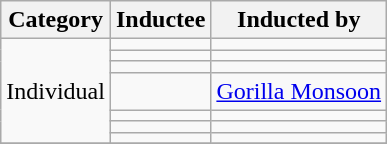<table class="wikitable">
<tr>
<th>Category</th>
<th>Inductee</th>
<th>Inducted by</th>
</tr>
<tr>
<td rowspan="7">Individual</td>
<td></td>
<td></td>
</tr>
<tr>
<td></td>
<td></td>
</tr>
<tr>
<td></td>
<td></td>
</tr>
<tr>
<td></td>
<td><a href='#'>Gorilla Monsoon</a></td>
</tr>
<tr>
<td></td>
<td></td>
</tr>
<tr>
<td></td>
<td></td>
</tr>
<tr>
<td></td>
<td></td>
</tr>
<tr>
</tr>
</table>
